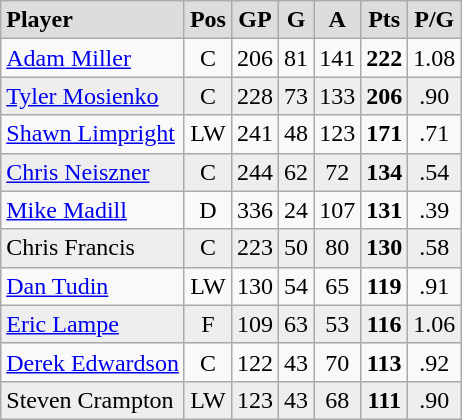<table class="wikitable">
<tr align="center" style="font-weight:bold; background-color:#dddddd;" |>
<td align="left">Player</td>
<td>Pos</td>
<td>GP</td>
<td>G</td>
<td>A</td>
<td>Pts</td>
<td>P/G</td>
</tr>
<tr align="center">
<td align="left"><a href='#'>Adam Miller</a></td>
<td>C</td>
<td>206</td>
<td>81</td>
<td>141</td>
<td><strong>222</strong></td>
<td>1.08</td>
</tr>
<tr align="center" bgcolor="#eeeeee">
<td align="left"><a href='#'>Tyler Mosienko</a></td>
<td>C</td>
<td>228</td>
<td>73</td>
<td>133</td>
<td><strong>206</strong></td>
<td>.90</td>
</tr>
<tr align="center">
<td align="left"><a href='#'>Shawn Limpright</a></td>
<td>LW</td>
<td>241</td>
<td>48</td>
<td>123</td>
<td><strong>171</strong></td>
<td>.71</td>
</tr>
<tr align="center" bgcolor="#eeeeee">
<td align="left"><a href='#'>Chris Neiszner</a></td>
<td>C</td>
<td>244</td>
<td>62</td>
<td>72</td>
<td><strong>134</strong></td>
<td>.54</td>
</tr>
<tr align="center">
<td align="left"><a href='#'>Mike Madill</a></td>
<td>D</td>
<td>336</td>
<td>24</td>
<td>107</td>
<td><strong>131</strong></td>
<td>.39</td>
</tr>
<tr align="center" bgcolor="#eeeeee">
<td align="left">Chris Francis</td>
<td>C</td>
<td>223</td>
<td>50</td>
<td>80</td>
<td><strong>130</strong></td>
<td>.58</td>
</tr>
<tr align="center">
<td align="left"><a href='#'>Dan Tudin</a></td>
<td>LW</td>
<td>130</td>
<td>54</td>
<td>65</td>
<td><strong>119</strong></td>
<td>.91</td>
</tr>
<tr align="center" bgcolor="#eeeeee">
<td align="left"><a href='#'>Eric Lampe</a></td>
<td>F</td>
<td>109</td>
<td>63</td>
<td>53</td>
<td><strong>116</strong></td>
<td>1.06</td>
</tr>
<tr align="center">
<td align="left"><a href='#'>Derek Edwardson</a></td>
<td>C</td>
<td>122</td>
<td>43</td>
<td>70</td>
<td><strong>113</strong></td>
<td>.92</td>
</tr>
<tr align="center" bgcolor="#eeeeee">
<td align="left">Steven Crampton</td>
<td>LW</td>
<td>123</td>
<td>43</td>
<td>68</td>
<td><strong>111</strong></td>
<td>.90</td>
</tr>
</table>
